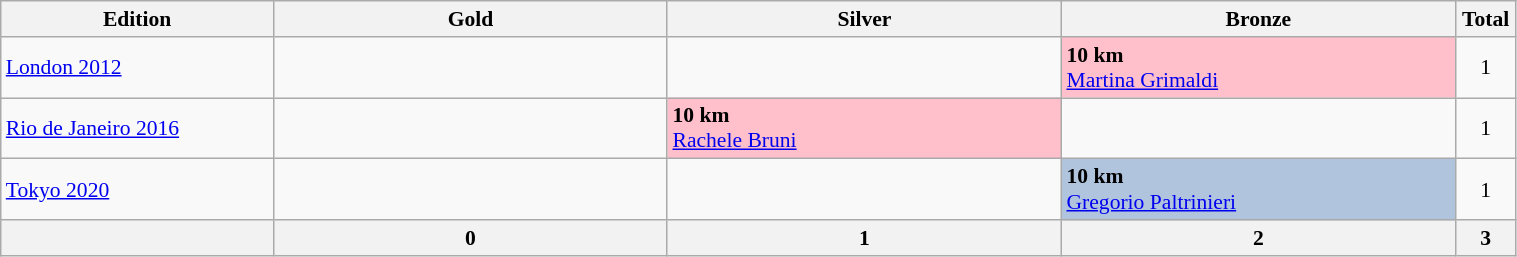<table class="wikitable" width=80% style="font-size:90%; text-align:left;">
<tr>
<th width=18%>Edition</th>
<th width=26%> Gold</th>
<th width=26%> Silver</th>
<th width=26%> Bronze</th>
<th width=4%>Total</th>
</tr>
<tr>
<td align=left> <a href='#'>London 2012</a></td>
<td></td>
<td></td>
<td bgcolor=pink><strong>10 km</strong><br><a href='#'>Martina Grimaldi</a></td>
<td rowspan=1 align=center>1</td>
</tr>
<tr>
<td rowspan=1 align=left> <a href='#'>Rio de Janeiro 2016</a></td>
<td></td>
<td bgcolor=pink><strong>10 km</strong><br><a href='#'>Rachele Bruni</a></td>
<td></td>
<td rowspan=1 align=center>1</td>
</tr>
<tr>
<td rowspan="1" align=left> <a href='#'>Tokyo 2020</a></td>
<td></td>
<td></td>
<td bgcolor=lightsteelblue><strong>10 km</strong><br><a href='#'>Gregorio Paltrinieri</a></td>
<td rowspan=1 align=center>1</td>
</tr>
<tr>
<th></th>
<th>0</th>
<th>1</th>
<th>2</th>
<th>3</th>
</tr>
</table>
